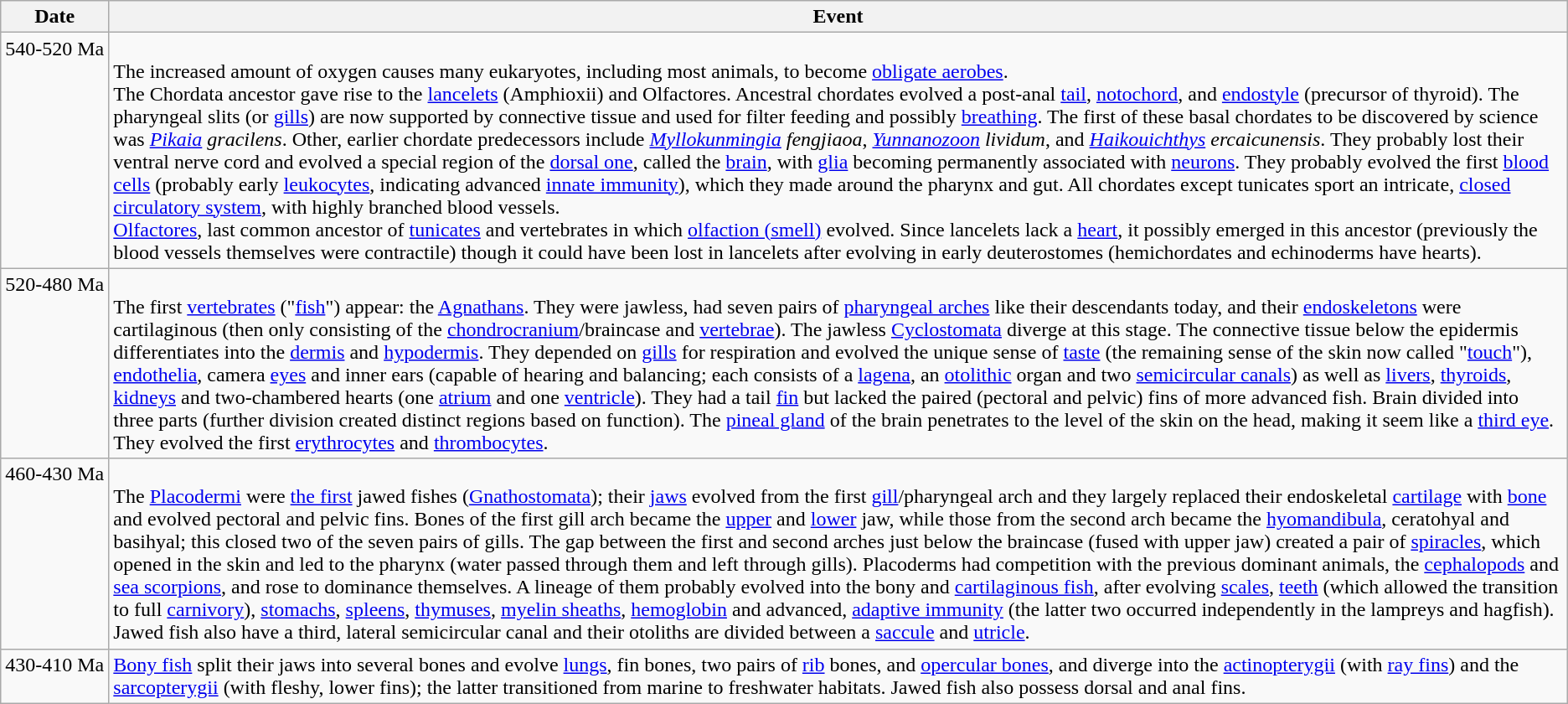<table class="wikitable">
<tr>
<th scope="col">Date</th>
<th scope="col">Event</th>
</tr>
<tr>
<td style="vertical-align: top; text-align: right; white-space: nowrap;">540-520 Ma</td>
<td><br>The increased amount of oxygen causes many eukaryotes, including most animals, to become <a href='#'>obligate aerobes</a>.<br>The Chordata ancestor gave rise to the <a href='#'>lancelets</a> (Amphioxii) and Olfactores. Ancestral chordates evolved a post-anal <a href='#'>tail</a>, <a href='#'>notochord</a>, and <a href='#'>endostyle</a> (precursor of thyroid). The pharyngeal slits (or <a href='#'>gills</a>) are now supported by connective tissue and used for filter feeding and possibly <a href='#'>breathing</a>. The first of these basal chordates to be discovered by science was <em><a href='#'>Pikaia</a> gracilens</em>. Other, earlier chordate predecessors include <em><a href='#'>Myllokunmingia</a> fengjiaoa</em>, <em><a href='#'>Yunnanozoon</a> lividum</em>, and <em><a href='#'>Haikouichthys</a> ercaicunensis</em>. They probably lost their ventral nerve cord and evolved a special region of the <a href='#'>dorsal one</a>, called the <a href='#'>brain</a>, with <a href='#'>glia</a> becoming permanently associated with <a href='#'>neurons</a>. They probably evolved the first <a href='#'>blood cells</a> (probably early <a href='#'>leukocytes</a>, indicating advanced <a href='#'>innate immunity</a>), which they made around the pharynx and gut. All chordates except tunicates sport an intricate, <a href='#'>closed circulatory system</a>, with highly branched blood vessels.<br><a href='#'>Olfactores</a>, last common ancestor of <a href='#'>tunicates</a> and vertebrates in which <a href='#'>olfaction (smell)</a> evolved. Since lancelets lack a <a href='#'>heart</a>, it possibly emerged in this ancestor (previously the blood vessels themselves were contractile) though it could have been lost in lancelets after evolving in early deuterostomes (hemichordates and echinoderms have hearts).</td>
</tr>
<tr>
<td style="vertical-align: top; text-align: right; white-space: nowrap;">520-480 Ma</td>
<td><br>The first <a href='#'>vertebrates</a> ("<a href='#'>fish</a>") appear: the <a href='#'>Agnathans</a>. They were jawless, had seven pairs of <a href='#'>pharyngeal arches</a> like their descendants today, and their <a href='#'>endoskeletons</a> were cartilaginous (then only consisting of the <a href='#'>chondro</a><a href='#'>cranium</a>/braincase and <a href='#'>vertebrae</a>). The jawless <a href='#'>Cyclostomata</a> diverge at this stage. The connective tissue below the epidermis differentiates into the <a href='#'>dermis</a> and <a href='#'>hypodermis</a>. They depended on <a href='#'>gills</a> for respiration and evolved the unique sense of <a href='#'>taste</a> (the remaining sense of the skin now called "<a href='#'>touch</a>"), <a href='#'>endothelia</a>, camera <a href='#'>eyes</a> and inner ears (capable of hearing and balancing; each consists of a <a href='#'>lagena</a>, an <a href='#'>otolithic</a> organ and two <a href='#'>semicircular canals</a>) as well as <a href='#'>livers</a>, <a href='#'>thyroids</a>, <a href='#'>kidneys</a> and two-chambered hearts (one <a href='#'>atrium</a> and one <a href='#'>ventricle</a>). They had a tail <a href='#'>fin</a> but lacked the paired (pectoral and pelvic) fins of more advanced fish. Brain divided into three parts (further division created distinct regions based on function). The <a href='#'>pineal gland</a> of the brain penetrates to the level of the skin on the head, making it seem like a <a href='#'>third eye</a>. They evolved the first <a href='#'>erythrocytes</a> and <a href='#'>thrombocytes</a>.</td>
</tr>
<tr>
<td style="vertical-align: top; text-align: right; white-space: nowrap;">460-430 Ma</td>
<td><br>The <a href='#'>Placodermi</a> were <a href='#'>the first</a> jawed fishes (<a href='#'>Gnathostomata</a>); their <a href='#'>jaws</a> evolved from the first <a href='#'>gill</a>/pharyngeal arch and they largely replaced their endoskeletal <a href='#'>cartilage</a> with <a href='#'>bone</a> and evolved pectoral and pelvic fins. Bones of the first gill arch became the <a href='#'>upper</a> and <a href='#'>lower</a> jaw, while those from the second arch became the <a href='#'>hyomandibula</a>, ceratohyal and basihyal; this closed two of the seven pairs of gills. The gap between the first and second arches just below the braincase (fused with upper jaw) created a pair of <a href='#'>spiracles</a>, which opened in the skin and led to the pharynx (water passed through them and left through gills). 
Placoderms had competition with the previous dominant animals, the <a href='#'>cephalopods</a> and <a href='#'>sea scorpions</a>, and rose to dominance themselves. A lineage of them probably evolved into the bony and <a href='#'>cartilaginous fish</a>, after evolving <a href='#'>scales</a>, <a href='#'>teeth</a> (which allowed the transition to full <a href='#'>carnivory</a>), <a href='#'>stomachs</a>, <a href='#'>spleens</a>, <a href='#'>thymuses</a>, <a href='#'>myelin sheaths</a>, <a href='#'>hemoglobin</a> and advanced, <a href='#'>adaptive immunity</a> (the latter two occurred independently in the lampreys and hagfish). Jawed fish also have a third, lateral semicircular canal and their otoliths are divided between a <a href='#'>saccule</a> and <a href='#'>utricle</a>.</td>
</tr>
<tr>
<td style="vertical-align: top; text-align: right; white-space: nowrap;">430-410 Ma</td>
<td><a href='#'>Bony fish</a> split their jaws into several bones and evolve <a href='#'>lungs</a>, fin bones, two pairs of <a href='#'>rib</a> bones, and <a href='#'>opercular bones</a>, and diverge into the <a href='#'>actinopterygii</a> (with <a href='#'>ray fins</a>) and the <a href='#'>sarcopterygii</a> (with fleshy, lower fins); the latter transitioned from marine to freshwater habitats. Jawed fish also possess dorsal and anal fins.</td>
</tr>
</table>
